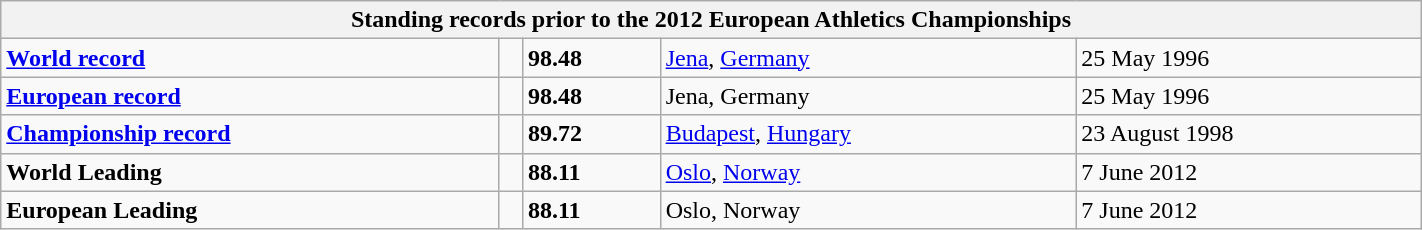<table class="wikitable" width=75%>
<tr>
<th colspan="5">Standing records prior to the 2012 European Athletics Championships</th>
</tr>
<tr>
<td><strong><a href='#'>World record</a></strong></td>
<td></td>
<td><strong>98.48</strong></td>
<td><a href='#'>Jena</a>, <a href='#'>Germany</a></td>
<td>25 May 1996</td>
</tr>
<tr>
<td><strong><a href='#'>European record</a></strong></td>
<td></td>
<td><strong>98.48</strong></td>
<td>Jena, Germany</td>
<td>25 May 1996</td>
</tr>
<tr>
<td><strong><a href='#'>Championship record</a></strong></td>
<td></td>
<td><strong>89.72</strong></td>
<td><a href='#'>Budapest</a>, <a href='#'>Hungary</a></td>
<td>23 August 1998</td>
</tr>
<tr>
<td><strong>World Leading</strong></td>
<td></td>
<td><strong>88.11</strong></td>
<td><a href='#'>Oslo</a>, <a href='#'>Norway</a></td>
<td>7 June 2012</td>
</tr>
<tr>
<td><strong>European Leading</strong></td>
<td></td>
<td><strong>88.11</strong></td>
<td>Oslo, Norway</td>
<td>7 June 2012</td>
</tr>
</table>
